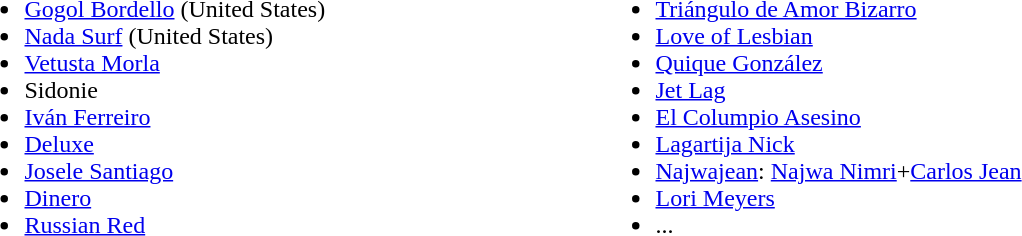<table width=100%>
<tr valign ="top">
<td width=30%><br><ul><li><a href='#'>Gogol Bordello</a> (United States)</li><li><a href='#'>Nada Surf</a> (United States)</li><li><a href='#'>Vetusta Morla</a></li><li>Sidonie</li><li><a href='#'>Iván Ferreiro</a></li><li><a href='#'>Deluxe</a></li><li><a href='#'>Josele Santiago</a></li><li><a href='#'>Dinero</a></li><li><a href='#'>Russian Red</a></li></ul></td>
<td width=30%><br><ul><li><a href='#'>Triángulo de Amor Bizarro</a></li><li><a href='#'>Love of Lesbian</a></li><li><a href='#'>Quique González</a></li><li><a href='#'>Jet Lag</a></li><li><a href='#'>El Columpio Asesino</a></li><li><a href='#'>Lagartija Nick</a></li><li><a href='#'>Najwajean</a>: <a href='#'>Najwa Nimri</a>+<a href='#'>Carlos Jean</a></li><li><a href='#'>Lori Meyers</a></li><li>...</li></ul></td>
<td width=30%><br></td>
</tr>
</table>
